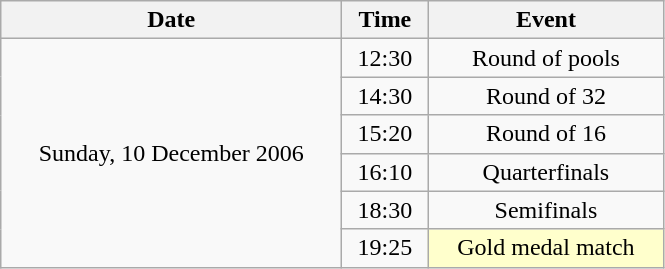<table class = "wikitable" style="text-align:center;">
<tr>
<th width=220>Date</th>
<th width=50>Time</th>
<th width=150>Event</th>
</tr>
<tr>
<td rowspan=6>Sunday, 10 December 2006</td>
<td>12:30</td>
<td>Round of pools</td>
</tr>
<tr>
<td>14:30</td>
<td>Round of 32</td>
</tr>
<tr>
<td>15:20</td>
<td>Round of 16</td>
</tr>
<tr>
<td>16:10</td>
<td>Quarterfinals</td>
</tr>
<tr>
<td>18:30</td>
<td>Semifinals</td>
</tr>
<tr>
<td>19:25</td>
<td bgcolor=ffffcc>Gold medal match</td>
</tr>
</table>
